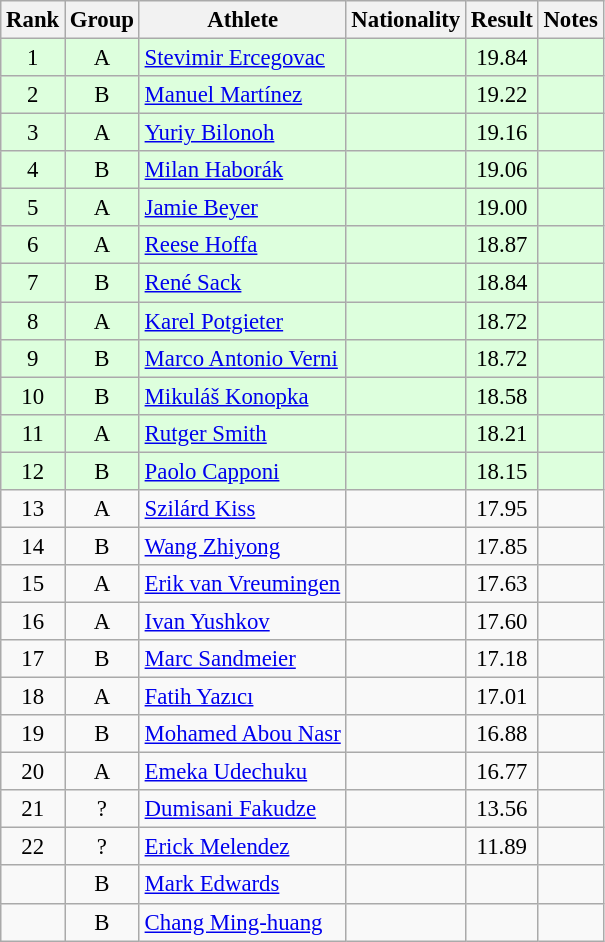<table class="wikitable sortable" style="text-align:center;font-size:95%">
<tr>
<th>Rank</th>
<th>Group</th>
<th>Athlete</th>
<th>Nationality</th>
<th>Result</th>
<th>Notes</th>
</tr>
<tr bgcolor=ddffdd>
<td>1</td>
<td>A</td>
<td align="left"><a href='#'>Stevimir Ercegovac</a></td>
<td align=left></td>
<td>19.84</td>
<td></td>
</tr>
<tr bgcolor=ddffdd>
<td>2</td>
<td>B</td>
<td align="left"><a href='#'>Manuel Martínez</a></td>
<td align=left></td>
<td>19.22</td>
<td></td>
</tr>
<tr bgcolor=ddffdd>
<td>3</td>
<td>A</td>
<td align="left"><a href='#'>Yuriy Bilonoh</a></td>
<td align=left></td>
<td>19.16</td>
<td></td>
</tr>
<tr bgcolor=ddffdd>
<td>4</td>
<td>B</td>
<td align="left"><a href='#'>Milan Haborák</a></td>
<td align=left></td>
<td>19.06</td>
<td></td>
</tr>
<tr bgcolor=ddffdd>
<td>5</td>
<td>A</td>
<td align="left"><a href='#'>Jamie Beyer</a></td>
<td align=left></td>
<td>19.00</td>
<td></td>
</tr>
<tr bgcolor=ddffdd>
<td>6</td>
<td>A</td>
<td align="left"><a href='#'>Reese Hoffa</a></td>
<td align=left></td>
<td>18.87</td>
<td></td>
</tr>
<tr bgcolor=ddffdd>
<td>7</td>
<td>B</td>
<td align="left"><a href='#'>René Sack</a></td>
<td align=left></td>
<td>18.84</td>
<td></td>
</tr>
<tr bgcolor=ddffdd>
<td>8</td>
<td>A</td>
<td align="left"><a href='#'>Karel Potgieter</a></td>
<td align=left></td>
<td>18.72</td>
<td></td>
</tr>
<tr bgcolor=ddffdd>
<td>9</td>
<td>B</td>
<td align="left"><a href='#'>Marco Antonio Verni</a></td>
<td align=left></td>
<td>18.72</td>
<td></td>
</tr>
<tr bgcolor=ddffdd>
<td>10</td>
<td>B</td>
<td align="left"><a href='#'>Mikuláš Konopka</a></td>
<td align=left></td>
<td>18.58</td>
<td></td>
</tr>
<tr bgcolor=ddffdd>
<td>11</td>
<td>A</td>
<td align="left"><a href='#'>Rutger Smith</a></td>
<td align=left></td>
<td>18.21</td>
<td></td>
</tr>
<tr bgcolor=ddffdd>
<td>12</td>
<td>B</td>
<td align="left"><a href='#'>Paolo Capponi</a></td>
<td align=left></td>
<td>18.15</td>
<td></td>
</tr>
<tr>
<td>13</td>
<td>A</td>
<td align="left"><a href='#'>Szilárd Kiss</a></td>
<td align=left></td>
<td>17.95</td>
<td></td>
</tr>
<tr>
<td>14</td>
<td>B</td>
<td align="left"><a href='#'>Wang Zhiyong</a></td>
<td align=left></td>
<td>17.85</td>
<td></td>
</tr>
<tr>
<td>15</td>
<td>A</td>
<td align="left"><a href='#'>Erik van Vreumingen</a></td>
<td align=left></td>
<td>17.63</td>
<td></td>
</tr>
<tr>
<td>16</td>
<td>A</td>
<td align="left"><a href='#'>Ivan Yushkov</a></td>
<td align=left></td>
<td>17.60</td>
<td></td>
</tr>
<tr>
<td>17</td>
<td>B</td>
<td align="left"><a href='#'>Marc Sandmeier</a></td>
<td align=left></td>
<td>17.18</td>
<td></td>
</tr>
<tr>
<td>18</td>
<td>A</td>
<td align="left"><a href='#'>Fatih Yazıcı</a></td>
<td align=left></td>
<td>17.01</td>
<td></td>
</tr>
<tr>
<td>19</td>
<td>B</td>
<td align="left"><a href='#'>Mohamed Abou Nasr</a></td>
<td align=left></td>
<td>16.88</td>
<td></td>
</tr>
<tr>
<td>20</td>
<td>A</td>
<td align="left"><a href='#'>Emeka Udechuku</a></td>
<td align=left></td>
<td>16.77</td>
<td></td>
</tr>
<tr>
<td>21</td>
<td>?</td>
<td align="left"><a href='#'>Dumisani Fakudze</a></td>
<td align=left></td>
<td>13.56</td>
<td></td>
</tr>
<tr>
<td>22</td>
<td>?</td>
<td align="left"><a href='#'>Erick Melendez</a></td>
<td align=left></td>
<td>11.89</td>
<td></td>
</tr>
<tr>
<td></td>
<td>B</td>
<td align="left"><a href='#'>Mark Edwards</a></td>
<td align=left></td>
<td></td>
<td></td>
</tr>
<tr>
<td></td>
<td>B</td>
<td align="left"><a href='#'>Chang Ming-huang</a></td>
<td align=left></td>
<td></td>
<td></td>
</tr>
</table>
